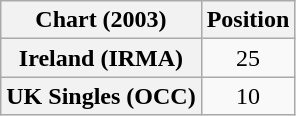<table class="wikitable plainrowheaders" style="text-align:center">
<tr>
<th>Chart (2003)</th>
<th>Position</th>
</tr>
<tr>
<th scope="row">Ireland (IRMA)</th>
<td>25</td>
</tr>
<tr>
<th scope="row">UK Singles (OCC)</th>
<td>10</td>
</tr>
</table>
